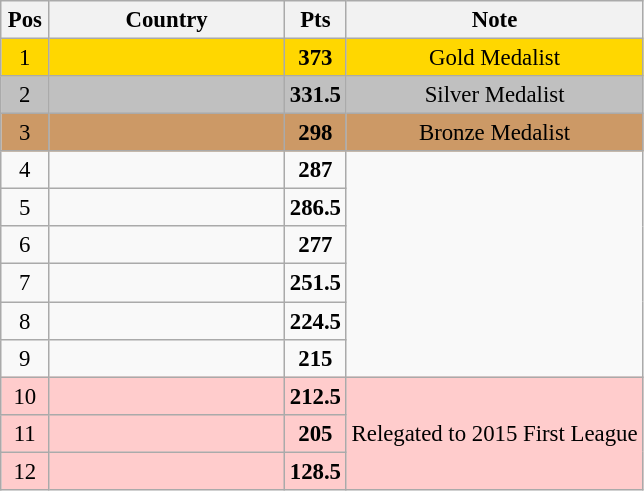<table class="wikitable" style="text-align: center; font-size:95%">
<tr>
<th width="25">Pos</th>
<th width="150">Country</th>
<th width="25">Pts</th>
<th>Note</th>
</tr>
<tr style="background:gold;">
<td>1</td>
<td align="left"><strong></strong></td>
<td><strong>373</strong></td>
<td>Gold Medalist</td>
</tr>
<tr style="background:silver;">
<td>2</td>
<td align="left"><strong></strong></td>
<td><strong>331.5</strong></td>
<td>Silver Medalist</td>
</tr>
<tr style="background:#c96;">
<td>3</td>
<td align="left"><strong></strong></td>
<td><strong>298</strong></td>
<td>Bronze Medalist</td>
</tr>
<tr>
<td>4</td>
<td align="left"><strong></strong></td>
<td><strong>287</strong></td>
<td rowspan=6></td>
</tr>
<tr>
<td>5</td>
<td align="left"><strong></strong></td>
<td><strong>286.5</strong></td>
</tr>
<tr>
<td>6</td>
<td align="left"><strong></strong></td>
<td><strong>277</strong></td>
</tr>
<tr>
<td>7</td>
<td align="left"><strong></strong></td>
<td><strong>251.5</strong></td>
</tr>
<tr>
<td>8</td>
<td align="left"><strong></strong></td>
<td><strong>224.5</strong></td>
</tr>
<tr>
<td>9</td>
<td align="left"><strong></strong></td>
<td><strong>215</strong></td>
</tr>
<tr bgcolor=ffcccc>
<td>10</td>
<td align="left"><strong></strong></td>
<td><strong>212.5</strong></td>
<td rowspan=3>Relegated to 2015 First League</td>
</tr>
<tr bgcolor=ffcccc>
<td>11</td>
<td align="left"><strong></strong></td>
<td><strong>205</strong></td>
</tr>
<tr bgcolor=ffcccc>
<td>12</td>
<td align="left"><strong></strong></td>
<td><strong>128.5</strong></td>
</tr>
</table>
